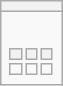<table class="wikitable">
<tr>
<th></th>
</tr>
<tr style="vertical-align:top; white-space:nowrap;">
<td><br><table cellpadding="6">
<tr>
<th></th>
<th></th>
<th></th>
</tr>
<tr style="vertical-align:top; white-space:nowrap;">
<td></td>
<td></td>
<td></td>
</tr>
</table>
</td>
</tr>
</table>
